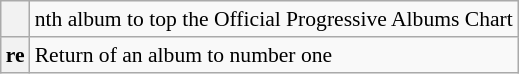<table class="wikitable plainrowheaders" style="font-size:90%;">
<tr>
<th scope=col></th>
<td>nth album to top the Official Progressive Albums Chart</td>
</tr>
<tr>
<th scope=row style="text-align:center;">re</th>
<td>Return of an album to number one</td>
</tr>
</table>
